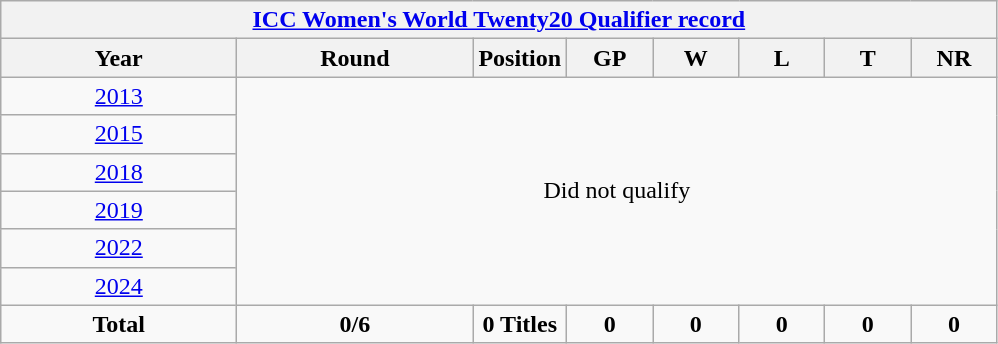<table class="wikitable" style="text-align: center;">
<tr>
<th colspan=8><a href='#'>ICC Women's World Twenty20 Qualifier record</a></th>
</tr>
<tr>
<th width=150>Year</th>
<th width=150>Round</th>
<th width=>Position</th>
<th width=50>GP</th>
<th width=50>W</th>
<th width=50>L</th>
<th width=50>T</th>
<th width=50>NR</th>
</tr>
<tr>
<td> <a href='#'>2013</a></td>
<td colspan=7  rowspan=6>Did not qualify</td>
</tr>
<tr>
<td> <a href='#'>2015</a></td>
</tr>
<tr>
<td> <a href='#'>2018</a></td>
</tr>
<tr>
<td> <a href='#'>2019</a></td>
</tr>
<tr>
<td> <a href='#'>2022</a></td>
</tr>
<tr>
<td> <a href='#'>2024</a></td>
</tr>
<tr>
<td><strong>Total</strong></td>
<td><strong>0/6</strong></td>
<td><strong>0 Titles</strong></td>
<td><strong>0</strong></td>
<td><strong>0</strong></td>
<td><strong>0</strong></td>
<td><strong>0</strong></td>
<td><strong>0</strong></td>
</tr>
</table>
